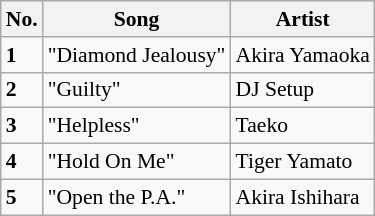<table class="wikitable sortable" style="font-size:90%;">
<tr>
<th>No.</th>
<th>Song</th>
<th>Artist</th>
</tr>
<tr>
<td><strong>1</strong></td>
<td>"Diamond Jealousy"</td>
<td>Akira Yamaoka</td>
</tr>
<tr>
<td><strong>2</strong></td>
<td>"Guilty"</td>
<td>DJ Setup</td>
</tr>
<tr>
<td><strong>3</strong></td>
<td>"Helpless"</td>
<td>Taeko</td>
</tr>
<tr>
<td><strong>4</strong></td>
<td>"Hold On Me"</td>
<td>Tiger Yamato</td>
</tr>
<tr>
<td><strong>5</strong></td>
<td>"Open the P.A."</td>
<td>Akira Ishihara</td>
</tr>
</table>
